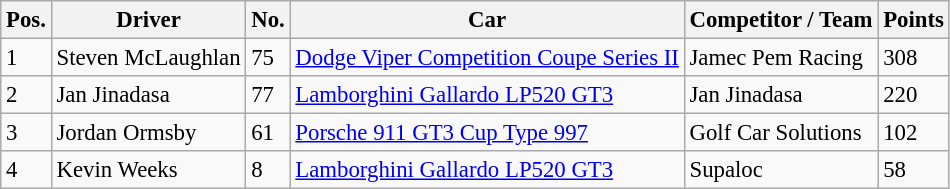<table class="wikitable" style="font-size: 95%;">
<tr>
<th>Pos.</th>
<th>Driver</th>
<th>No.</th>
<th>Car</th>
<th>Competitor / Team</th>
<th>Points</th>
</tr>
<tr>
<td>1</td>
<td>Steven McLaughlan</td>
<td>75</td>
<td><a href='#'>Dodge Viper Competition Coupe Series II</a></td>
<td>Jamec Pem Racing</td>
<td>308</td>
</tr>
<tr>
<td>2</td>
<td>Jan Jinadasa</td>
<td>77</td>
<td><a href='#'>Lamborghini Gallardo LP520 GT3</a></td>
<td>Jan Jinadasa</td>
<td>220</td>
</tr>
<tr>
<td>3</td>
<td>Jordan Ormsby</td>
<td>61</td>
<td><a href='#'>Porsche 911 GT3 Cup Type 997</a></td>
<td>Golf Car Solutions</td>
<td>102</td>
</tr>
<tr>
<td>4</td>
<td>Kevin Weeks</td>
<td>8</td>
<td><a href='#'>Lamborghini Gallardo LP520 GT3</a></td>
<td>Supaloc</td>
<td>58</td>
</tr>
</table>
